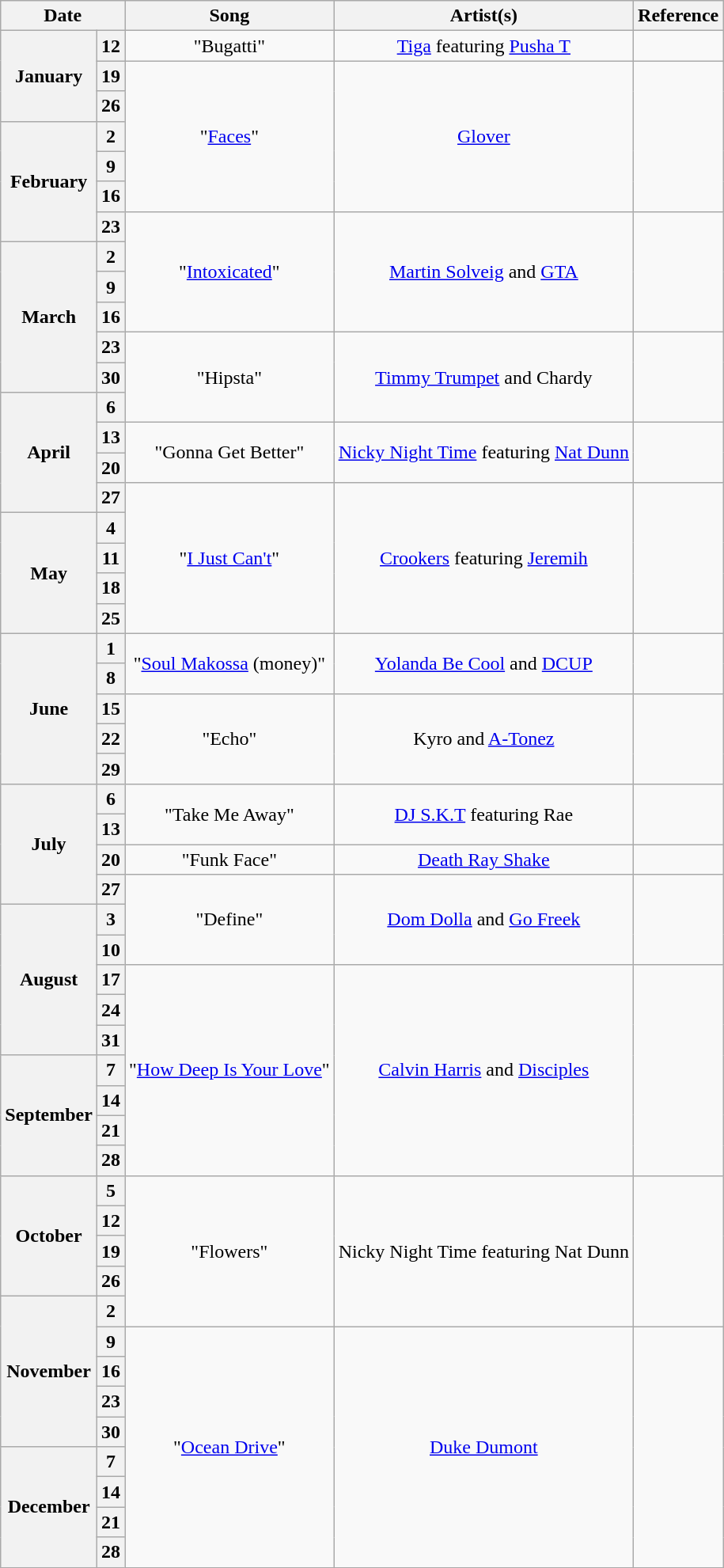<table class="wikitable">
<tr>
<th colspan="2">Date</th>
<th>Song</th>
<th>Artist(s)</th>
<th>Reference</th>
</tr>
<tr>
<th rowspan="3">January</th>
<th>12</th>
<td align="center">"Bugatti"</td>
<td align="center"><a href='#'>Tiga</a> featuring <a href='#'>Pusha T</a></td>
<td align="center"></td>
</tr>
<tr>
<th>19</th>
<td rowspan="5" align="center">"<a href='#'>Faces</a>"</td>
<td rowspan="5" align="center"><a href='#'>Glover</a></td>
<td rowspan="5" align="center"></td>
</tr>
<tr>
<th>26</th>
</tr>
<tr>
<th rowspan="4">February</th>
<th>2</th>
</tr>
<tr>
<th>9</th>
</tr>
<tr>
<th>16</th>
</tr>
<tr>
<th>23</th>
<td rowspan="4" align="center">"<a href='#'>Intoxicated</a>"</td>
<td rowspan="4" align="center"><a href='#'>Martin Solveig</a> and <a href='#'>GTA</a></td>
<td rowspan="4" align="center"></td>
</tr>
<tr>
<th rowspan="5">March</th>
<th>2</th>
</tr>
<tr>
<th>9</th>
</tr>
<tr>
<th>16</th>
</tr>
<tr>
<th>23</th>
<td rowspan="3" align="center">"Hipsta"</td>
<td rowspan="3" align="center"><a href='#'>Timmy Trumpet</a> and Chardy</td>
<td rowspan="3" align="center"></td>
</tr>
<tr>
<th>30</th>
</tr>
<tr>
<th rowspan="4">April</th>
<th>6</th>
</tr>
<tr>
<th>13</th>
<td rowspan="2" align="center">"Gonna Get Better"</td>
<td rowspan="2" align="center"><a href='#'>Nicky Night Time</a> featuring <a href='#'>Nat Dunn</a></td>
<td rowspan="2" align="center"></td>
</tr>
<tr>
<th>20</th>
</tr>
<tr>
<th>27</th>
<td rowspan="5" align="center">"<a href='#'>I Just Can't</a>"</td>
<td rowspan="5" align="center"><a href='#'>Crookers</a> featuring <a href='#'>Jeremih</a></td>
<td rowspan="5" align="center"></td>
</tr>
<tr>
<th rowspan="4">May</th>
<th>4</th>
</tr>
<tr>
<th>11</th>
</tr>
<tr>
<th>18</th>
</tr>
<tr>
<th>25</th>
</tr>
<tr>
<th rowspan="5">June</th>
<th>1</th>
<td rowspan="2" align="center">"<a href='#'>Soul Makossa</a> (money)"</td>
<td rowspan="2" align="center"><a href='#'>Yolanda Be Cool</a> and <a href='#'>DCUP</a></td>
<td rowspan="2" align="center"></td>
</tr>
<tr>
<th>8</th>
</tr>
<tr>
<th>15</th>
<td rowspan="3" align="center">"Echo"</td>
<td rowspan="3" align="center">Kyro and <a href='#'>A-Tonez</a></td>
<td rowspan="3" align="center"></td>
</tr>
<tr>
<th>22</th>
</tr>
<tr>
<th>29</th>
</tr>
<tr>
<th rowspan="4">July</th>
<th>6</th>
<td rowspan="2" align="center">"Take Me Away"</td>
<td rowspan="2" align="center"><a href='#'>DJ S.K.T</a> featuring Rae</td>
<td rowspan="2" align="center"></td>
</tr>
<tr>
<th>13</th>
</tr>
<tr>
<th>20</th>
<td align="center">"Funk Face"</td>
<td align="center"><a href='#'>Death Ray Shake</a></td>
<td align="center"></td>
</tr>
<tr>
<th>27</th>
<td rowspan="3" align="center">"Define"</td>
<td rowspan="3" align="center"><a href='#'>Dom Dolla</a> and <a href='#'>Go Freek</a></td>
<td rowspan="3" align="center"></td>
</tr>
<tr>
<th rowspan="5">August</th>
<th>3</th>
</tr>
<tr>
<th>10</th>
</tr>
<tr>
<th>17</th>
<td rowspan="7" align="center">"<a href='#'>How Deep Is Your Love</a>"</td>
<td rowspan="7" align="center"><a href='#'>Calvin Harris</a> and <a href='#'>Disciples</a></td>
<td rowspan="7" align="center"></td>
</tr>
<tr>
<th>24</th>
</tr>
<tr>
<th>31</th>
</tr>
<tr>
<th rowspan="4">September</th>
<th>7</th>
</tr>
<tr>
<th>14</th>
</tr>
<tr>
<th>21</th>
</tr>
<tr>
<th>28</th>
</tr>
<tr>
<th rowspan="4">October</th>
<th>5</th>
<td rowspan="5" align="center">"Flowers"</td>
<td rowspan="5" align="center">Nicky Night Time featuring Nat Dunn</td>
<td rowspan="5" align="center"></td>
</tr>
<tr>
<th>12</th>
</tr>
<tr>
<th>19</th>
</tr>
<tr>
<th>26</th>
</tr>
<tr>
<th rowspan="5">November</th>
<th>2</th>
</tr>
<tr>
<th>9</th>
<td rowspan="8" align="center">"<a href='#'>Ocean Drive</a>"</td>
<td rowspan="8" align="center"><a href='#'>Duke Dumont</a></td>
<td rowspan="8" align="center"></td>
</tr>
<tr>
<th>16</th>
</tr>
<tr>
<th>23</th>
</tr>
<tr>
<th>30</th>
</tr>
<tr>
<th rowspan="4">December</th>
<th>7</th>
</tr>
<tr>
<th>14</th>
</tr>
<tr>
<th>21</th>
</tr>
<tr>
<th>28</th>
</tr>
</table>
